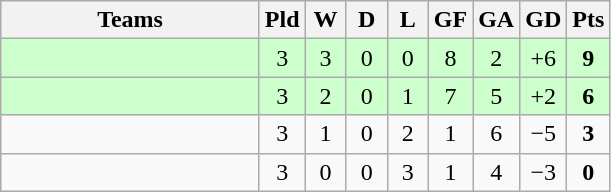<table class="wikitable" style="text-align: center;">
<tr>
<th width=165>Teams</th>
<th width=20>Pld</th>
<th width=20>W</th>
<th width=20>D</th>
<th width=20>L</th>
<th width=20>GF</th>
<th width=20>GA</th>
<th width=20>GD</th>
<th width=20>Pts</th>
</tr>
<tr align=center style="background:#ccffcc;">
<td style="text-align:left;"></td>
<td>3</td>
<td>3</td>
<td>0</td>
<td>0</td>
<td>8</td>
<td>2</td>
<td>+6</td>
<td><strong>9</strong></td>
</tr>
<tr align=center style="background:#ccffcc;">
<td style="text-align:left;"></td>
<td>3</td>
<td>2</td>
<td>0</td>
<td>1</td>
<td>7</td>
<td>5</td>
<td>+2</td>
<td><strong>6</strong></td>
</tr>
<tr align=center>
<td style="text-align:left;"></td>
<td>3</td>
<td>1</td>
<td>0</td>
<td>2</td>
<td>1</td>
<td>6</td>
<td>−5</td>
<td><strong>3</strong></td>
</tr>
<tr align=center>
<td style="text-align:left;"></td>
<td>3</td>
<td>0</td>
<td>0</td>
<td>3</td>
<td>1</td>
<td>4</td>
<td>−3</td>
<td><strong>0</strong></td>
</tr>
</table>
